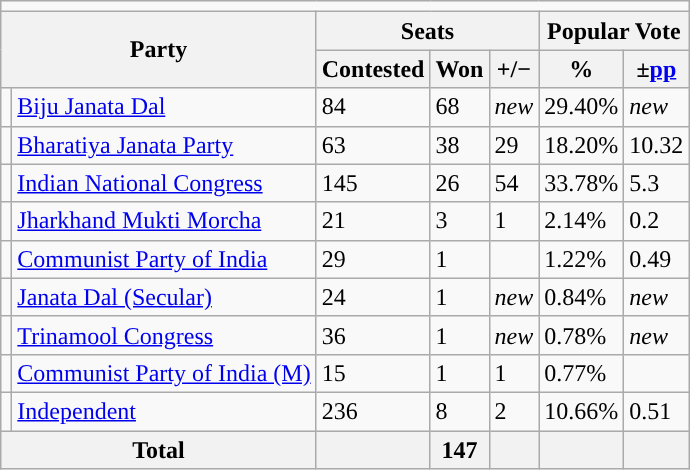<table class="wikitable">
<tr>
<td colspan="7"></td>
</tr>
<tr>
<th colspan="2" rowspan="2">Party</th>
<th colspan="3">Seats</th>
<th colspan="2">Popular Vote</th>
</tr>
<tr>
<th>Contested</th>
<th>Won</th>
<th><strong>+/−</strong></th>
<th>%</th>
<th>±<a href='#'>pp</a></th>
</tr>
<tr>
<td style="background-color: "></td>
<td><a href='#'>Biju Janata Dal</a></td>
<td>84</td>
<td>68</td>
<td><em>new</em></td>
<td>29.40%</td>
<td><em>new</em></td>
</tr>
<tr>
<td style="background-color: "></td>
<td><a href='#'>Bharatiya Janata Party</a></td>
<td>63</td>
<td>38</td>
<td>29</td>
<td>18.20%</td>
<td>10.32</td>
</tr>
<tr>
<td style="background-color: "></td>
<td><a href='#'>Indian National Congress</a></td>
<td>145</td>
<td>26</td>
<td>54</td>
<td>33.78%</td>
<td>5.3</td>
</tr>
<tr>
<td style="background-color: "></td>
<td><a href='#'>Jharkhand Mukti Morcha</a></td>
<td>21</td>
<td>3</td>
<td>1</td>
<td>2.14%</td>
<td>0.2</td>
</tr>
<tr>
<td style="background-color: "></td>
<td><a href='#'>Communist Party of India</a></td>
<td>29</td>
<td>1</td>
<td></td>
<td>1.22%</td>
<td>0.49</td>
</tr>
<tr>
<td style="background-color: "></td>
<td><a href='#'>Janata Dal (Secular)</a></td>
<td>24</td>
<td>1</td>
<td><em>new</em></td>
<td>0.84%</td>
<td><em>new</em></td>
</tr>
<tr>
<td style="background-color: "></td>
<td><a href='#'>Trinamool Congress</a></td>
<td>36</td>
<td>1</td>
<td><em>new</em></td>
<td>0.78%</td>
<td><em>new</em></td>
</tr>
<tr>
<td style="background-color: "></td>
<td><a href='#'>Communist Party of India (M)</a></td>
<td>15</td>
<td>1</td>
<td>1</td>
<td>0.77%</td>
<td></td>
</tr>
<tr>
<td style="background-color: "></td>
<td><a href='#'>Independent</a></td>
<td>236</td>
<td>8</td>
<td>2</td>
<td>10.66%</td>
<td>0.51</td>
</tr>
<tr>
<th colspan="2">Total</th>
<th></th>
<th>147</th>
<th></th>
<th></th>
<th></th>
</tr>
</table>
